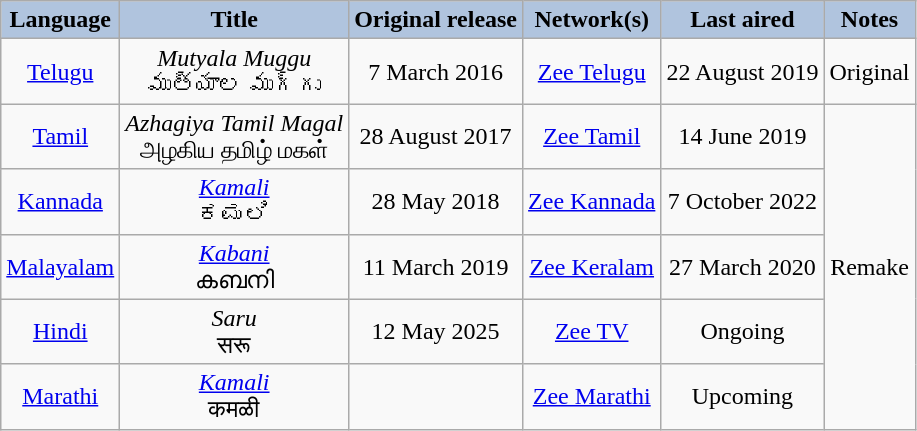<table class="wikitable" style="text-align:center;">
<tr>
<th style="background:LightSteelBlue;">Language</th>
<th style="background:LightSteelBlue;">Title</th>
<th style="background:LightSteelBlue;">Original release</th>
<th style="background:LightSteelBlue;">Network(s)</th>
<th style="background:LightSteelBlue;">Last aired</th>
<th style="background:LightSteelBlue;">Notes</th>
</tr>
<tr>
<td><a href='#'>Telugu</a></td>
<td><em>Mutyala Muggu</em> <br> ముత్యాల ముగ్గు</td>
<td>7 March 2016</td>
<td><a href='#'>Zee Telugu</a></td>
<td>22 August 2019</td>
<td>Original</td>
</tr>
<tr>
<td><a href='#'>Tamil</a></td>
<td><em>Azhagiya Tamil Magal</em> <br> அழகிய தமிழ் மகள்</td>
<td>28 August 2017</td>
<td><a href='#'>Zee Tamil</a></td>
<td>14 June 2019</td>
<td rowspan="5">Remake</td>
</tr>
<tr>
<td><a href='#'>Kannada</a></td>
<td><em><a href='#'>Kamali</a></em> <br> ಕಮಲಿ</td>
<td>28 May 2018</td>
<td><a href='#'>Zee Kannada</a></td>
<td>7 October 2022</td>
</tr>
<tr>
<td><a href='#'>Malayalam</a></td>
<td><em><a href='#'>Kabani</a></em> <br> കബനി</td>
<td>11 March 2019</td>
<td><a href='#'>Zee Keralam</a></td>
<td>27 March 2020</td>
</tr>
<tr>
<td><a href='#'>Hindi</a></td>
<td><em>Saru</em> <br> सरू</td>
<td>12 May 2025</td>
<td><a href='#'>Zee TV</a></td>
<td>Ongoing</td>
</tr>
<tr>
<td><a href='#'>Marathi</a></td>
<td><em><a href='#'>Kamali</a></em> <br> कमळी</td>
<td></td>
<td><a href='#'>Zee Marathi</a></td>
<td>Upcoming</td>
</tr>
</table>
